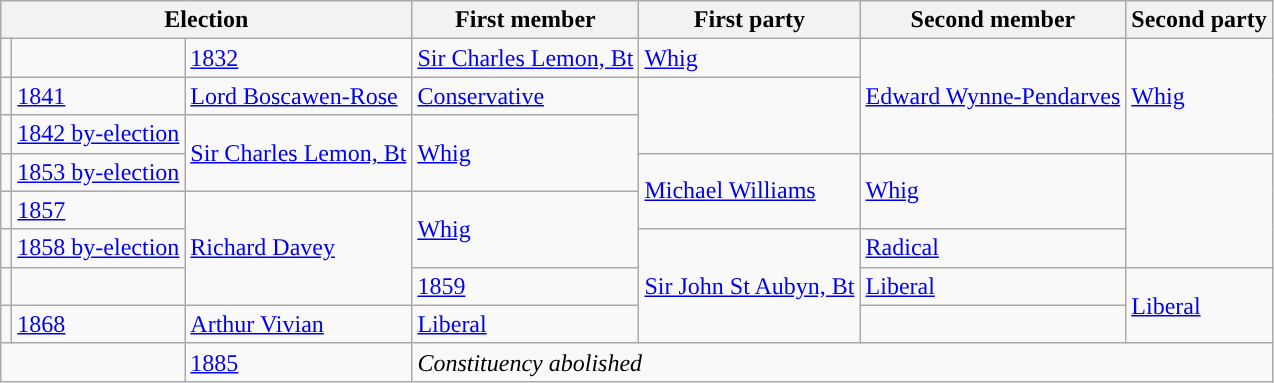<table class="wikitable">
<tr>
<th colspan="3">Election</th>
<th>First member</th>
<th>First party</th>
<th>Second member</th>
<th>Second party</th>
</tr>
<tr>
<td style="color:inherit;background-color: "></td>
<td style="color:inherit;background-color: "></td>
<td><a href='#'>1832</a></td>
<td><a href='#'>Sir Charles Lemon, Bt</a></td>
<td><a href='#'>Whig</a></td>
<td rowspan="3"><a href='#'>Edward Wynne-Pendarves</a></td>
<td rowspan="3"><a href='#'>Whig</a></td>
</tr>
<tr>
<td style="color:inherit;background-color: "></td>
<td><a href='#'>1841</a></td>
<td><a href='#'>Lord Boscawen-Rose</a></td>
<td><a href='#'>Conservative</a></td>
</tr>
<tr>
<td style="color:inherit;background-color: "></td>
<td><a href='#'>1842 by-election</a></td>
<td rowspan="2"><a href='#'>Sir Charles Lemon, Bt</a></td>
<td rowspan="2"><a href='#'>Whig</a></td>
</tr>
<tr>
<td style="color:inherit;background-color: "></td>
<td><a href='#'>1853 by-election</a></td>
<td rowspan="2"><a href='#'>Michael Williams</a></td>
<td rowspan="2"><a href='#'>Whig</a></td>
</tr>
<tr>
<td style="color:inherit;background-color: "></td>
<td><a href='#'>1857</a></td>
<td rowspan="3"><a href='#'>Richard Davey</a></td>
<td rowspan="2"><a href='#'>Whig</a></td>
</tr>
<tr>
<td style="color:inherit;background-color: "></td>
<td><a href='#'>1858 by-election</a></td>
<td rowspan="3"><a href='#'>Sir John St Aubyn, Bt</a></td>
<td><a href='#'>Radical</a></td>
</tr>
<tr>
<td style="color:inherit;background-color: "></td>
<td style="color:inherit;background-color: "></td>
<td><a href='#'>1859</a></td>
<td><a href='#'>Liberal</a></td>
<td rowspan="2"><a href='#'>Liberal</a></td>
</tr>
<tr>
<td style="color:inherit;background-color: "></td>
<td><a href='#'>1868</a></td>
<td><a href='#'>Arthur Vivian</a></td>
<td><a href='#'>Liberal</a></td>
</tr>
<tr>
<td colspan="2"></td>
<td><a href='#'>1885</a></td>
<td colspan="4"><em>Constituency abolished</em></td>
</tr>
</table>
